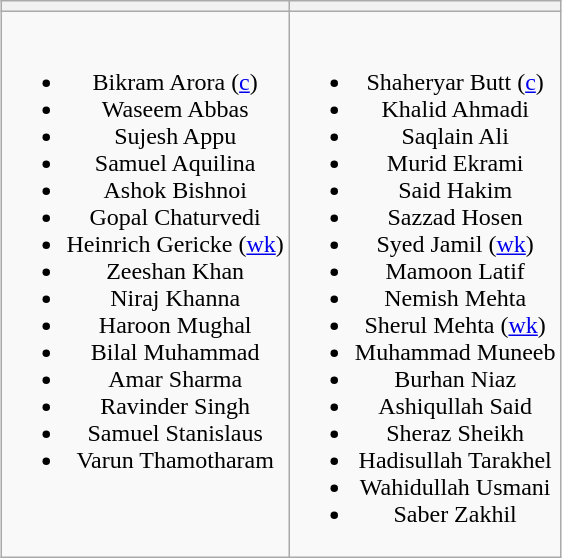<table class="wikitable" style="text-align:center; margin:auto">
<tr>
<th></th>
<th></th>
</tr>
<tr style="vertical-align:top">
<td><br><ul><li>Bikram Arora (<a href='#'>c</a>)</li><li>Waseem Abbas</li><li>Sujesh Appu</li><li>Samuel Aquilina</li><li>Ashok Bishnoi</li><li>Gopal Chaturvedi</li><li>Heinrich Gericke (<a href='#'>wk</a>)</li><li>Zeeshan Khan</li><li>Niraj Khanna</li><li>Haroon Mughal</li><li>Bilal Muhammad</li><li>Amar Sharma</li><li>Ravinder Singh</li><li>Samuel Stanislaus</li><li>Varun Thamotharam</li></ul></td>
<td><br><ul><li>Shaheryar Butt (<a href='#'>c</a>)</li><li>Khalid Ahmadi</li><li>Saqlain Ali</li><li>Murid Ekrami</li><li>Said Hakim</li><li>Sazzad Hosen</li><li>Syed Jamil (<a href='#'>wk</a>)</li><li>Mamoon Latif</li><li>Nemish Mehta</li><li>Sherul Mehta (<a href='#'>wk</a>)</li><li>Muhammad Muneeb</li><li>Burhan Niaz</li><li>Ashiqullah Said</li><li>Sheraz Sheikh</li><li>Hadisullah Tarakhel</li><li>Wahidullah Usmani</li><li>Saber Zakhil</li></ul></td>
</tr>
</table>
